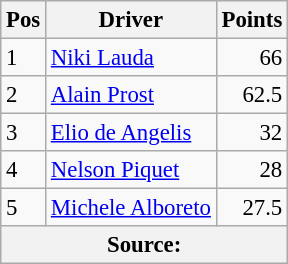<table class="wikitable" style="font-size: 95%;">
<tr>
<th>Pos</th>
<th>Driver</th>
<th>Points</th>
</tr>
<tr>
<td>1</td>
<td> <a href='#'>Niki Lauda</a></td>
<td align="right">66</td>
</tr>
<tr>
<td>2</td>
<td> <a href='#'>Alain Prost</a></td>
<td align="right">62.5</td>
</tr>
<tr>
<td>3</td>
<td> <a href='#'>Elio de Angelis</a></td>
<td align="right">32</td>
</tr>
<tr>
<td>4</td>
<td> <a href='#'>Nelson Piquet</a></td>
<td align="right">28</td>
</tr>
<tr>
<td>5</td>
<td> <a href='#'>Michele Alboreto</a></td>
<td align="right">27.5</td>
</tr>
<tr>
<th colspan=4>Source: </th>
</tr>
</table>
